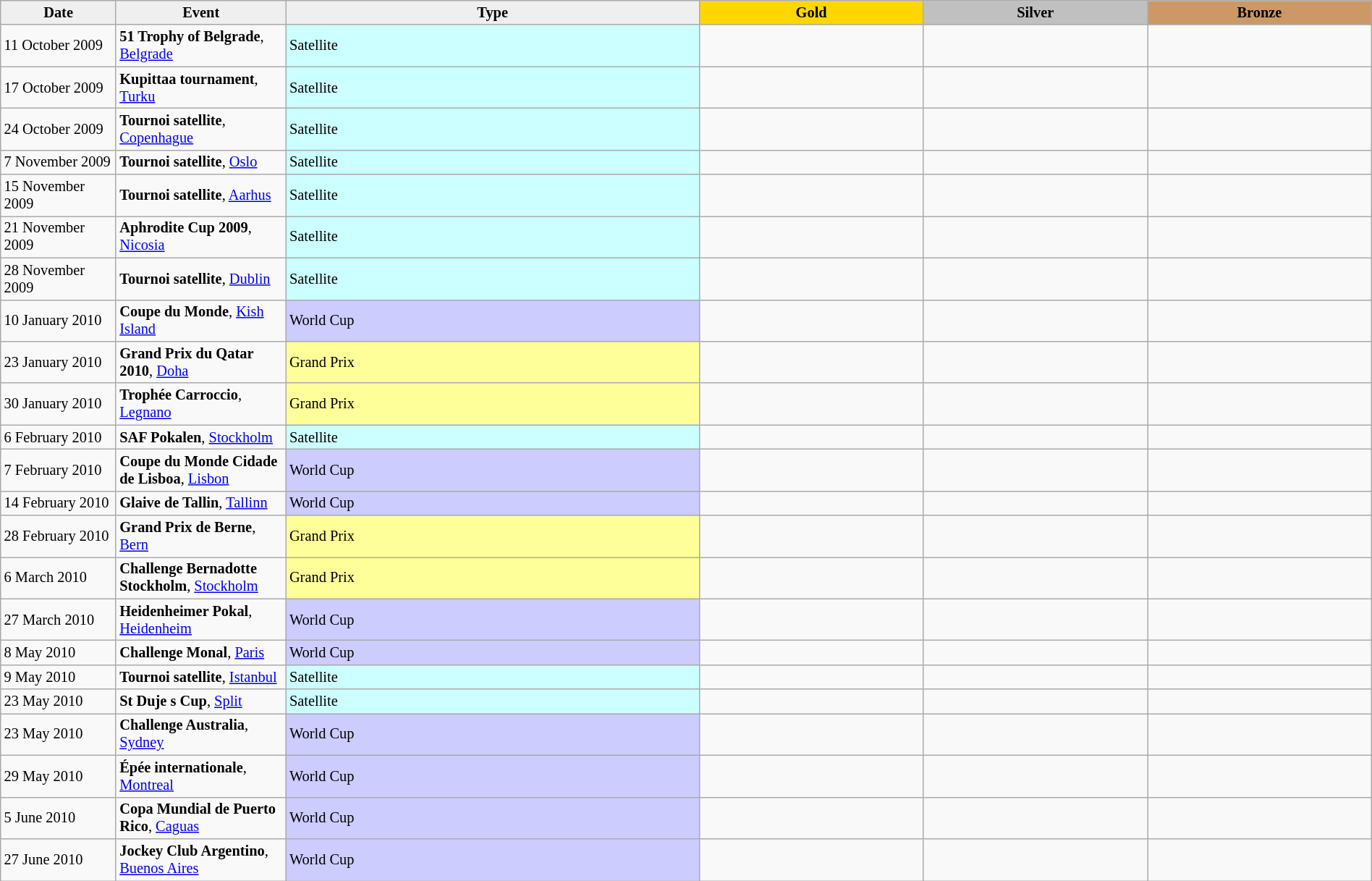<table class="wikitable sortable" style="font-size: 85%" width="100%">
<tr align=center>
<th scope=col style="width:100px; background: #efefef;">Date</th>
<th scope=col style="width:150px; background: #efefef;">Event</th>
<th scope=col style="background: #efefef;">Type</th>
<th scope=col colspan=1 style="width:200px; background: gold;">Gold</th>
<th scope=col colspan=1 style="width:200px; background: silver;">Silver</th>
<th scope=col colspan=1 style="width:200px; background: #cc9966;">Bronze</th>
</tr>
<tr>
<td>11 October 2009</td>
<td><strong>51 Trophy of Belgrade</strong>, <a href='#'>Belgrade</a></td>
<td bgcolor="#ccffff">Satellite</td>
<td></td>
<td></td>
<td><br></td>
</tr>
<tr>
<td>17 October 2009</td>
<td><strong>Kupittaa tournament</strong>, <a href='#'>Turku</a></td>
<td bgcolor="#ccffff">Satellite</td>
<td></td>
<td></td>
<td><br></td>
</tr>
<tr>
<td>24 October 2009</td>
<td><strong>Tournoi satellite</strong>, <a href='#'>Copenhague</a></td>
<td bgcolor="#ccffff">Satellite</td>
<td></td>
<td></td>
<td><br></td>
</tr>
<tr>
<td>7 November 2009</td>
<td><strong>Tournoi satellite</strong>, <a href='#'>Oslo</a></td>
<td bgcolor="#ccffff">Satellite</td>
<td></td>
<td></td>
<td><br></td>
</tr>
<tr>
<td>15 November 2009</td>
<td><strong>Tournoi satellite</strong>, <a href='#'>Aarhus</a></td>
<td bgcolor="#ccffff">Satellite</td>
<td></td>
<td></td>
<td><br></td>
</tr>
<tr>
<td>21 November 2009</td>
<td><strong>Aphrodite Cup 2009</strong>, <a href='#'>Nicosia</a></td>
<td bgcolor="#ccffff">Satellite</td>
<td></td>
<td></td>
<td><br></td>
</tr>
<tr>
<td>28 November 2009</td>
<td><strong>Tournoi satellite</strong>, <a href='#'>Dublin</a></td>
<td bgcolor="#ccffff">Satellite</td>
<td></td>
<td></td>
<td><br></td>
</tr>
<tr>
<td>10 January 2010</td>
<td><strong>Coupe du Monde</strong>, <a href='#'>Kish Island</a></td>
<td bgcolor="#ccccff">World Cup</td>
<td></td>
<td></td>
<td><br></td>
</tr>
<tr>
<td>23 January 2010</td>
<td><strong>Grand Prix du Qatar 2010</strong>, <a href='#'>Doha</a></td>
<td bgcolor="#ffff99">Grand Prix</td>
<td></td>
<td></td>
<td><br></td>
</tr>
<tr>
<td>30 January 2010</td>
<td><strong>Trophée Carroccio</strong>, <a href='#'>Legnano</a></td>
<td bgcolor="#ffff99">Grand Prix</td>
<td></td>
<td></td>
<td><br></td>
</tr>
<tr>
<td>6 February 2010</td>
<td><strong>SAF Pokalen</strong>, <a href='#'>Stockholm</a></td>
<td bgcolor="#ccffff">Satellite</td>
<td></td>
<td></td>
<td><br></td>
</tr>
<tr>
<td>7 February 2010</td>
<td><strong>Coupe du Monde Cidade de Lisboa</strong>, <a href='#'>Lisbon</a></td>
<td bgcolor="#ccccff">World Cup</td>
<td></td>
<td></td>
<td><br></td>
</tr>
<tr>
<td>14 February 2010</td>
<td><strong>Glaive de Tallin</strong>, <a href='#'>Tallinn</a></td>
<td bgcolor="#ccccff">World Cup</td>
<td></td>
<td></td>
<td><br></td>
</tr>
<tr>
<td>28 February 2010</td>
<td><strong>Grand Prix de Berne</strong>, <a href='#'>Bern</a></td>
<td bgcolor="#ffff99">Grand Prix</td>
<td></td>
<td></td>
<td><br></td>
</tr>
<tr>
<td>6 March 2010</td>
<td><strong>Challenge Bernadotte Stockholm</strong>, <a href='#'>Stockholm</a></td>
<td bgcolor="#ffff99">Grand Prix</td>
<td></td>
<td></td>
<td><br></td>
</tr>
<tr>
<td>27 March 2010</td>
<td><strong>Heidenheimer Pokal</strong>, <a href='#'>Heidenheim</a></td>
<td bgcolor="#ccccff">World Cup</td>
<td></td>
<td></td>
<td><br></td>
</tr>
<tr>
<td>8 May 2010</td>
<td><strong>Challenge Monal</strong>, <a href='#'>Paris</a></td>
<td bgcolor="#ccccff">World Cup</td>
<td></td>
<td></td>
<td><br></td>
</tr>
<tr>
<td>9 May 2010</td>
<td><strong>Tournoi satellite</strong>, <a href='#'>Istanbul</a></td>
<td bgcolor="#ccffff">Satellite</td>
<td></td>
<td></td>
<td><br></td>
</tr>
<tr>
<td>23 May 2010</td>
<td><strong>St Duje s Cup</strong>, <a href='#'>Split</a></td>
<td bgcolor="#ccffff">Satellite</td>
<td></td>
<td></td>
<td><br></td>
</tr>
<tr>
<td>23 May 2010</td>
<td><strong>Challenge Australia</strong>, <a href='#'>Sydney</a></td>
<td bgcolor="#ccccff">World Cup</td>
<td></td>
<td></td>
<td><br></td>
</tr>
<tr>
<td>29 May 2010</td>
<td><strong>Épée internationale</strong>, <a href='#'>Montreal</a></td>
<td bgcolor="#ccccff">World Cup</td>
<td></td>
<td></td>
<td><br></td>
</tr>
<tr>
<td>5 June 2010</td>
<td><strong>Copa Mundial de Puerto Rico</strong>, <a href='#'>Caguas</a></td>
<td bgcolor="#ccccff">World Cup</td>
<td></td>
<td></td>
<td><br></td>
</tr>
<tr>
<td>27 June 2010</td>
<td><strong>Jockey Club Argentino</strong>, <a href='#'>Buenos Aires</a></td>
<td bgcolor="#ccccff">World Cup</td>
<td></td>
<td></td>
<td><br></td>
</tr>
</table>
